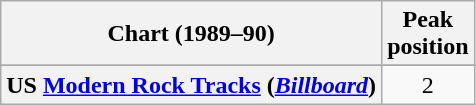<table class="wikitable sortable plainrowheaders" style="text-align:center">
<tr>
<th>Chart (1989–90)</th>
<th>Peak<br>position</th>
</tr>
<tr>
</tr>
<tr>
<th scope="row">US <a href='#'>Modern Rock Tracks</a> (<em><a href='#'>Billboard</a></em>)</th>
<td style="text-align:center;">2</td>
</tr>
</table>
